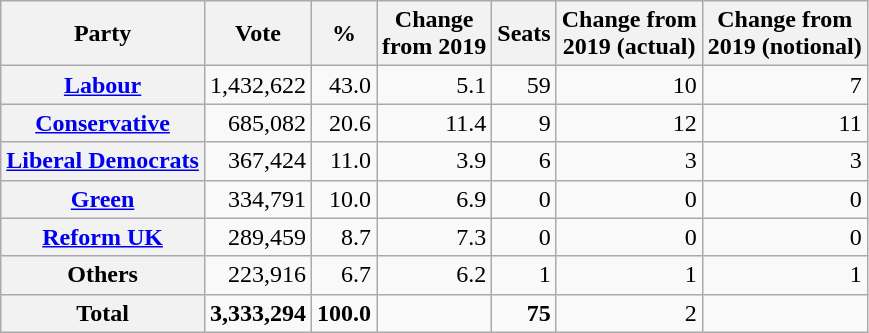<table class="wikitable plainrowheaders" style="text-align:right">
<tr>
<th>Party</th>
<th>Vote</th>
<th>%</th>
<th>Change<br>from 2019</th>
<th>Seats</th>
<th>Change from<br>2019 (actual)</th>
<th>Change from<br>2019 (notional)</th>
</tr>
<tr>
<th scope="row"><a href='#'>Labour</a></th>
<td>1,432,622</td>
<td>43.0</td>
<td> 5.1</td>
<td>59</td>
<td> 10</td>
<td> 7</td>
</tr>
<tr>
<th scope="row"><a href='#'>Conservative</a></th>
<td>685,082</td>
<td>20.6</td>
<td> 11.4</td>
<td>9</td>
<td> 12</td>
<td> 11</td>
</tr>
<tr>
<th scope="row"><a href='#'>Liberal Democrats</a></th>
<td>367,424</td>
<td>11.0</td>
<td> 3.9</td>
<td>6</td>
<td> 3</td>
<td> 3</td>
</tr>
<tr>
<th scope="row"><a href='#'>Green</a></th>
<td>334,791</td>
<td>10.0</td>
<td> 6.9</td>
<td>0</td>
<td> 0</td>
<td> 0</td>
</tr>
<tr>
<th scope="row"><a href='#'>Reform UK</a></th>
<td>289,459</td>
<td>8.7</td>
<td> 7.3</td>
<td>0</td>
<td> 0</td>
<td> 0</td>
</tr>
<tr>
<th scope="row">Others</th>
<td>223,916</td>
<td>6.7</td>
<td> 6.2</td>
<td>1</td>
<td> 1</td>
<td> 1</td>
</tr>
<tr>
<th scope="row"><strong>Total</strong></th>
<td><strong>3,333,294</strong></td>
<td><strong>100.0</strong></td>
<td></td>
<td><strong>75</strong></td>
<td> 2</td>
<td></td>
</tr>
</table>
